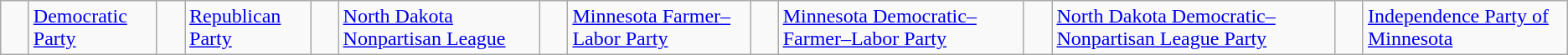<table class="wikitable">
<tr>
<td width="15px" ></td>
<td><a href='#'>Democratic Party</a></td>
<td width="15px" ></td>
<td><a href='#'>Republican Party</a></td>
<td width="15px" ></td>
<td><a href='#'>North Dakota Nonpartisan League</a></td>
<td width="15px" ></td>
<td><a href='#'>Minnesota Farmer–Labor Party</a></td>
<td width="15px" ></td>
<td><a href='#'>Minnesota Democratic–Farmer–Labor Party</a></td>
<td width="15px" ></td>
<td><a href='#'>North Dakota Democratic–Nonpartisan League Party</a></td>
<td width="15px" ></td>
<td><a href='#'>Independence Party of Minnesota</a></td>
</tr>
</table>
